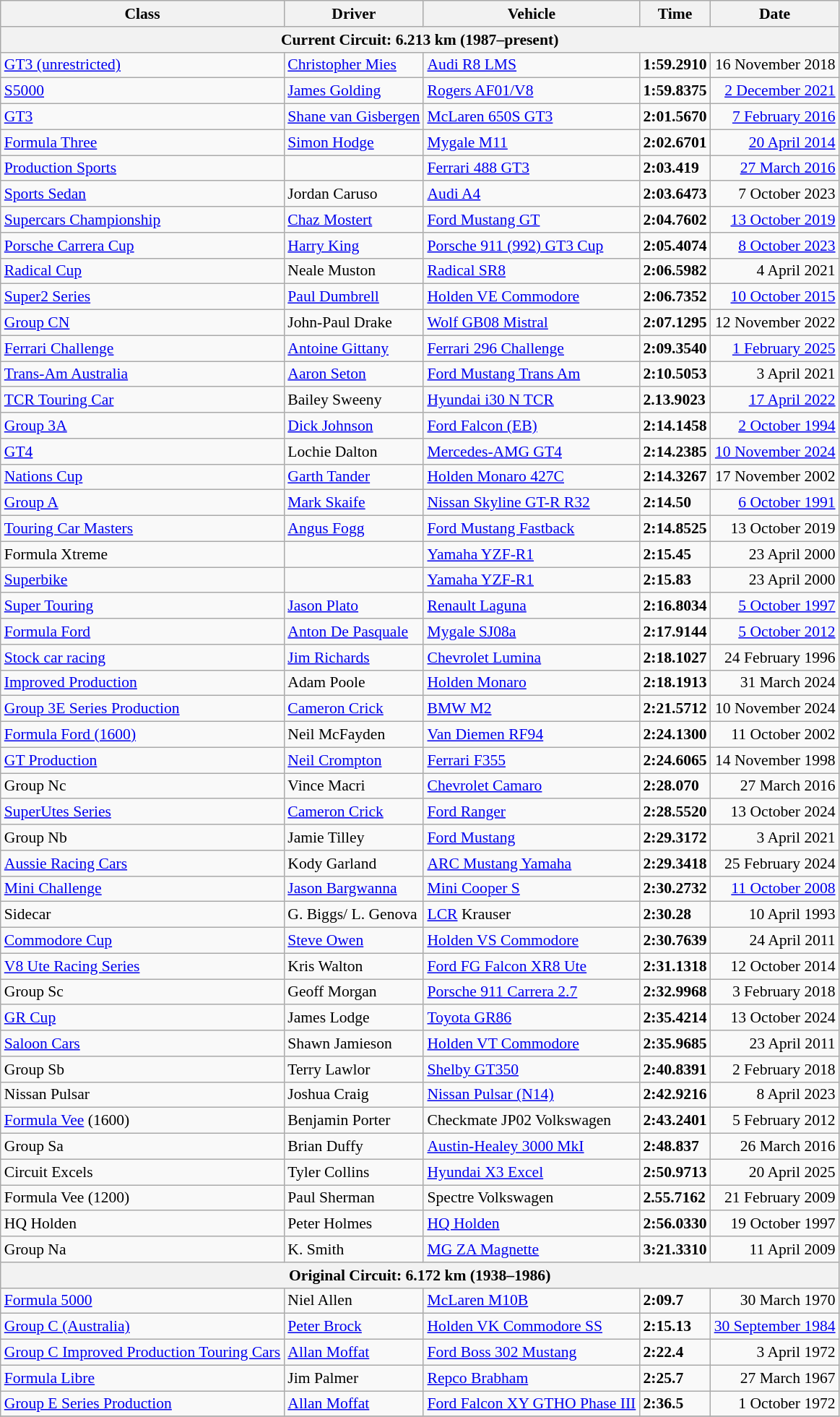<table class="wikitable" style="font-size: 90%">
<tr>
<th>Class</th>
<th>Driver</th>
<th>Vehicle</th>
<th>Time</th>
<th>Date</th>
</tr>
<tr>
<th colspan=5>Current Circuit: 6.213 km (1987–present)</th>
</tr>
<tr>
<td><a href='#'>GT3 (unrestricted)</a></td>
<td> <a href='#'>Christopher Mies</a></td>
<td><a href='#'>Audi R8 LMS</a></td>
<td><strong>1:59.2910</strong></td>
<td style="text-align:right">16 November 2018</td>
</tr>
<tr>
<td><a href='#'>S5000</a></td>
<td> <a href='#'>James Golding</a></td>
<td><a href='#'>Rogers AF01/V8</a></td>
<td><strong>1:59.8375</strong></td>
<td style="text-align:right"><a href='#'>2 December 2021</a></td>
</tr>
<tr>
<td><a href='#'>GT3</a></td>
<td> <a href='#'>Shane van Gisbergen</a></td>
<td><a href='#'>McLaren 650S GT3</a></td>
<td><strong>2:01.5670</strong></td>
<td style="text-align:right"><a href='#'>7 February 2016</a></td>
</tr>
<tr>
<td><a href='#'>Formula Three</a></td>
<td> <a href='#'>Simon Hodge</a></td>
<td><a href='#'>Mygale M11</a></td>
<td><strong>2:02.6701</strong></td>
<td style="text-align:right"><a href='#'>20 April 2014</a></td>
</tr>
<tr>
<td><a href='#'>Production Sports</a></td>
<td> </td>
<td><a href='#'>Ferrari 488 GT3</a></td>
<td><strong>2:03.419</strong></td>
<td style="text-align:right"><a href='#'>27 March 2016</a></td>
</tr>
<tr>
<td><a href='#'>Sports Sedan</a></td>
<td> Jordan Caruso</td>
<td><a href='#'>Audi A4</a></td>
<td><strong>2:03.6473</strong></td>
<td style="text-align:right">7 October 2023</td>
</tr>
<tr>
<td><a href='#'>Supercars Championship</a></td>
<td> <a href='#'>Chaz Mostert</a></td>
<td><a href='#'>Ford Mustang GT</a></td>
<td><strong>2:04.7602</strong></td>
<td style="text-align:right"><a href='#'>13 October 2019</a></td>
</tr>
<tr>
<td><a href='#'>Porsche Carrera Cup</a></td>
<td> <a href='#'>Harry King</a></td>
<td><a href='#'>Porsche 911 (992) GT3 Cup</a></td>
<td><strong>2:05.4074</strong></td>
<td style="text-align:right"><a href='#'>8 October 2023</a></td>
</tr>
<tr>
<td><a href='#'>Radical Cup</a></td>
<td> Neale Muston</td>
<td><a href='#'>Radical SR8</a></td>
<td><strong>2:06.5982</strong></td>
<td style="text-align:right">4 April 2021</td>
</tr>
<tr>
<td><a href='#'>Super2 Series</a></td>
<td> <a href='#'>Paul Dumbrell</a></td>
<td><a href='#'>Holden VE Commodore</a></td>
<td><strong>2:06.7352</strong></td>
<td style="text-align:right"><a href='#'>10 October 2015</a></td>
</tr>
<tr>
<td><a href='#'>Group CN</a></td>
<td> John-Paul Drake</td>
<td><a href='#'>Wolf GB08 Mistral</a></td>
<td><strong>2:07.1295</strong></td>
<td style="text-align:right">12 November 2022</td>
</tr>
<tr>
<td><a href='#'>Ferrari Challenge</a></td>
<td> <a href='#'>Antoine Gittany</a></td>
<td><a href='#'>Ferrari 296 Challenge</a></td>
<td><strong>2:09.3540</strong></td>
<td style="text-align:right"><a href='#'>1 February 2025</a></td>
</tr>
<tr>
<td><a href='#'>Trans-Am Australia</a></td>
<td> <a href='#'>Aaron Seton</a></td>
<td><a href='#'>Ford Mustang Trans Am</a></td>
<td><strong>2:10.5053</strong></td>
<td style=text-align:right>3 April 2021</td>
</tr>
<tr>
<td><a href='#'>TCR Touring Car</a></td>
<td> Bailey Sweeny</td>
<td><a href='#'>Hyundai i30 N TCR</a></td>
<td><strong>2.13.9023</strong></td>
<td style=text-align:right><a href='#'>17 April 2022</a></td>
</tr>
<tr>
<td><a href='#'>Group 3A</a></td>
<td> <a href='#'>Dick Johnson</a></td>
<td><a href='#'>Ford Falcon (EB)</a></td>
<td><strong>2:14.1458</strong></td>
<td style=text-align:right><a href='#'>2 October 1994</a></td>
</tr>
<tr>
<td><a href='#'>GT4</a></td>
<td> Lochie Dalton</td>
<td><a href='#'>Mercedes-AMG GT4</a></td>
<td><strong>2:14.2385</strong></td>
<td style="text-align:right"><a href='#'>10 November 2024</a></td>
</tr>
<tr>
<td><a href='#'>Nations Cup</a></td>
<td> <a href='#'>Garth Tander</a></td>
<td><a href='#'>Holden Monaro 427C</a></td>
<td><strong>2:14.3267</strong></td>
<td style="text-align:right">17 November 2002</td>
</tr>
<tr>
<td><a href='#'>Group A</a></td>
<td> <a href='#'>Mark Skaife</a></td>
<td><a href='#'>Nissan Skyline GT-R R32</a></td>
<td><strong>2:14.50</strong></td>
<td style="text-align:right"><a href='#'>6 October 1991</a></td>
</tr>
<tr>
<td><a href='#'>Touring Car Masters</a></td>
<td> <a href='#'>Angus Fogg</a></td>
<td><a href='#'>Ford Mustang Fastback</a></td>
<td><strong>2:14.8525</strong></td>
<td style="text-align:right">13 October 2019</td>
</tr>
<tr>
<td>Formula Xtreme</td>
<td> </td>
<td><a href='#'>Yamaha YZF-R1</a></td>
<td><strong>2:15.45</strong></td>
<td style="text-align:right">23 April 2000</td>
</tr>
<tr>
<td><a href='#'>Superbike</a></td>
<td> </td>
<td><a href='#'>Yamaha YZF-R1</a></td>
<td><strong>2:15.83</strong></td>
<td style="text-align:right">23 April 2000</td>
</tr>
<tr>
<td><a href='#'>Super Touring</a></td>
<td> <a href='#'>Jason Plato</a></td>
<td><a href='#'>Renault Laguna</a></td>
<td><strong>2:16.8034</strong></td>
<td style="text-align:right"><a href='#'>5 October 1997</a></td>
</tr>
<tr>
<td><a href='#'>Formula Ford</a></td>
<td> <a href='#'>Anton De Pasquale</a></td>
<td><a href='#'>Mygale SJ08a</a></td>
<td><strong>2:17.9144</strong></td>
<td style="text-align:right"><a href='#'>5 October 2012</a></td>
</tr>
<tr>
<td><a href='#'>Stock car racing</a></td>
<td> <a href='#'>Jim Richards</a></td>
<td><a href='#'>Chevrolet Lumina</a></td>
<td><strong>2:18.1027</strong></td>
<td style="text-align:right">24 February 1996</td>
</tr>
<tr>
<td><a href='#'>Improved Production</a></td>
<td> Adam Poole</td>
<td><a href='#'>Holden Monaro</a></td>
<td><strong>2:18.1913</strong></td>
<td style="text-align:right">31 March 2024</td>
</tr>
<tr>
<td><a href='#'>Group 3E Series Production</a></td>
<td> <a href='#'>Cameron Crick</a></td>
<td><a href='#'>BMW M2</a></td>
<td><strong>2:21.5712</strong></td>
<td style="text-align:right">10 November 2024</td>
</tr>
<tr>
<td><a href='#'>Formula Ford (1600)</a></td>
<td> Neil McFayden</td>
<td><a href='#'>Van Diemen RF94</a></td>
<td><strong>2:24.1300</strong></td>
<td style="text-align:right">11 October 2002</td>
</tr>
<tr>
<td><a href='#'>GT Production</a></td>
<td> <a href='#'>Neil Crompton</a></td>
<td><a href='#'>Ferrari F355</a></td>
<td><strong>2:24.6065</strong></td>
<td style="text-align:right">14 November 1998</td>
</tr>
<tr>
<td>Group Nc</td>
<td> Vince Macri</td>
<td><a href='#'>Chevrolet Camaro</a></td>
<td><strong>2:28.070</strong></td>
<td style="text-align:right">27 March 2016</td>
</tr>
<tr>
<td><a href='#'>SuperUtes Series</a></td>
<td> <a href='#'>Cameron Crick</a></td>
<td><a href='#'>Ford Ranger</a></td>
<td><strong>2:28.5520</strong></td>
<td style="text-align:right">13 October 2024</td>
</tr>
<tr>
<td>Group Nb</td>
<td> Jamie Tilley</td>
<td><a href='#'>Ford Mustang</a></td>
<td><strong>2:29.3172</strong></td>
<td style="text-align:right">3 April 2021</td>
</tr>
<tr>
<td><a href='#'>Aussie Racing Cars</a></td>
<td> Kody Garland</td>
<td><a href='#'>ARC Mustang Yamaha</a></td>
<td><strong>2:29.3418</strong></td>
<td style="text-align:right">25 February 2024</td>
</tr>
<tr>
<td><a href='#'>Mini Challenge</a></td>
<td> <a href='#'>Jason Bargwanna</a></td>
<td><a href='#'>Mini Cooper S</a></td>
<td><strong>2:30.2732</strong></td>
<td style="text-align:right"><a href='#'>11 October 2008</a></td>
</tr>
<tr>
<td>Sidecar</td>
<td> G. Biggs/ L. Genova</td>
<td><a href='#'>LCR</a> Krauser</td>
<td><strong>2:30.28</strong></td>
<td style="text-align:right">10 April 1993</td>
</tr>
<tr>
<td><a href='#'>Commodore Cup</a></td>
<td> <a href='#'>Steve Owen</a></td>
<td><a href='#'>Holden VS Commodore</a></td>
<td><strong>2:30.7639</strong></td>
<td style="text-align:right">24 April 2011</td>
</tr>
<tr>
<td><a href='#'>V8 Ute Racing Series</a></td>
<td> Kris Walton</td>
<td><a href='#'>Ford FG Falcon XR8 Ute</a></td>
<td><strong>2:31.1318</strong></td>
<td style="text-align:right">12 October 2014</td>
</tr>
<tr>
<td>Group Sc</td>
<td> Geoff Morgan</td>
<td><a href='#'>Porsche 911 Carrera 2.7</a></td>
<td><strong>2:32.9968</strong></td>
<td style="text-align:right">3 February 2018</td>
</tr>
<tr>
<td><a href='#'>GR Cup</a></td>
<td> James Lodge</td>
<td><a href='#'>Toyota GR86</a></td>
<td><strong>2:35.4214</strong></td>
<td style="text-align:right">13 October 2024</td>
</tr>
<tr>
<td><a href='#'>Saloon Cars</a></td>
<td> Shawn Jamieson</td>
<td><a href='#'>Holden VT Commodore</a></td>
<td><strong>2:35.9685</strong></td>
<td style="text-align:right">23 April 2011</td>
</tr>
<tr>
<td>Group Sb</td>
<td> Terry Lawlor</td>
<td><a href='#'>Shelby GT350</a></td>
<td><strong>2:40.8391</strong></td>
<td style="text-align:right">2 February 2018</td>
</tr>
<tr>
<td>Nissan Pulsar</td>
<td> Joshua Craig</td>
<td><a href='#'>Nissan Pulsar (N14)</a></td>
<td><strong>2:42.9216</strong></td>
<td style="text-align:right">8 April 2023</td>
</tr>
<tr>
<td><a href='#'>Formula Vee</a> (1600)</td>
<td> Benjamin Porter</td>
<td>Checkmate JP02 Volkswagen</td>
<td><strong>2:43.2401</strong></td>
<td style="text-align:right">5 February 2012</td>
</tr>
<tr>
<td>Group Sa</td>
<td> Brian Duffy</td>
<td><a href='#'>Austin-Healey 3000 MkI</a></td>
<td><strong>2:48.837</strong></td>
<td style="text-align:right">26 March 2016</td>
</tr>
<tr>
<td>Circuit Excels</td>
<td> Tyler Collins</td>
<td><a href='#'>Hyundai X3 Excel</a></td>
<td><strong>2:50.9713</strong></td>
<td style="text-align:right">20 April 2025</td>
</tr>
<tr>
<td>Formula Vee (1200)</td>
<td> Paul Sherman</td>
<td>Spectre Volkswagen</td>
<td><strong>2.55.7162</strong></td>
<td style="text-align:right">21 February 2009</td>
</tr>
<tr>
<td>HQ Holden</td>
<td> Peter Holmes</td>
<td><a href='#'>HQ Holden</a></td>
<td><strong>2:56.0330</strong></td>
<td style="text-align:right">19 October 1997</td>
</tr>
<tr>
<td>Group Na</td>
<td> K. Smith</td>
<td><a href='#'>MG ZA Magnette</a></td>
<td><strong>3:21.3310</strong></td>
<td style="text-align:right">11 April 2009</td>
</tr>
<tr>
<th colspan=5>Original Circuit: 6.172 km (1938–1986)</th>
</tr>
<tr>
<td><a href='#'>Formula 5000</a></td>
<td> Niel Allen</td>
<td><a href='#'>McLaren M10B</a></td>
<td><strong>2:09.7</strong></td>
<td style="text-align:right">30 March 1970</td>
</tr>
<tr>
<td><a href='#'>Group C (Australia)</a></td>
<td> <a href='#'>Peter Brock</a></td>
<td><a href='#'>Holden VK Commodore SS</a></td>
<td><strong>2:15.13</strong></td>
<td style="text-align:right"><a href='#'>30 September 1984</a></td>
</tr>
<tr>
<td><a href='#'>Group C Improved Production Touring Cars</a></td>
<td> <a href='#'>Allan Moffat</a></td>
<td><a href='#'>Ford Boss 302 Mustang</a></td>
<td><strong>2:22.4</strong></td>
<td style="text-align:right">3 April 1972</td>
</tr>
<tr>
<td><a href='#'>Formula Libre</a></td>
<td> Jim Palmer </td>
<td><a href='#'>Repco Brabham</a></td>
<td><strong>2:25.7</strong></td>
<td style="text-align:right">27 March 1967</td>
</tr>
<tr>
<td><a href='#'>Group E Series Production</a></td>
<td> <a href='#'>Allan Moffat</a></td>
<td><a href='#'>Ford Falcon XY GTHO Phase III</a></td>
<td><strong>2:36.5</strong></td>
<td style="text-align:right">1 October 1972</td>
</tr>
<tr>
</tr>
</table>
